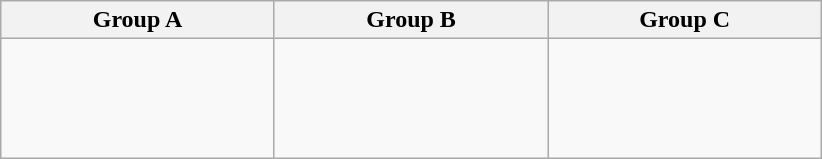<table class="wikitable">
<tr>
<th width=175px>Group A</th>
<th width=175px>Group B</th>
<th width=175px>Group C</th>
</tr>
<tr>
<td valign=top><br><br>
<br>
<br>
</td>
<td valign=top><br><br>
<br>
<br>
</td>
<td valign=top><br><br>
<br> 
<br>
</td>
</tr>
</table>
